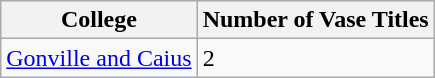<table class="wikitable">
<tr>
<th>College</th>
<th>Number of Vase Titles</th>
</tr>
<tr>
<td><a href='#'>Gonville and Caius</a></td>
<td>2</td>
</tr>
</table>
